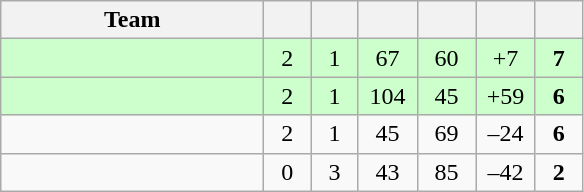<table class="wikitable" style="text-align:center;">
<tr>
<th style="width:10.5em;">Team</th>
<th style="width:1.5em;"></th>
<th style="width:1.5em;"></th>
<th style="width:2.0em;"></th>
<th style="width:2.0em;"></th>
<th style="width:2.0em;"></th>
<th style="width:1.5em;"></th>
</tr>
<tr bgcolor="#cfc">
<td align="left"></td>
<td>2</td>
<td>1</td>
<td>67</td>
<td>60</td>
<td>+7</td>
<td><strong>7</strong></td>
</tr>
<tr bgcolor="#cfc">
<td align="left"></td>
<td>2</td>
<td>1</td>
<td>104</td>
<td>45</td>
<td>+59</td>
<td><strong>6</strong></td>
</tr>
<tr>
<td align="left"></td>
<td>2</td>
<td>1</td>
<td>45</td>
<td>69</td>
<td>–24</td>
<td><strong>6</strong></td>
</tr>
<tr>
<td align="left"></td>
<td>0</td>
<td>3</td>
<td>43</td>
<td>85</td>
<td>–42</td>
<td><strong>2</strong></td>
</tr>
</table>
